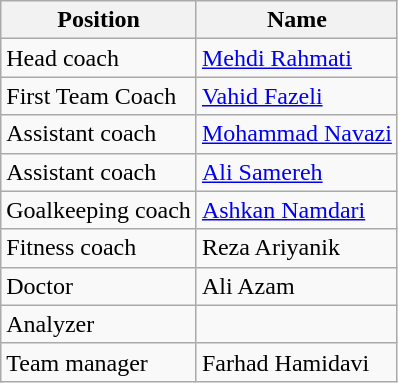<table class="wikitable">
<tr>
<th>Position</th>
<th>Name</th>
</tr>
<tr>
<td>Head coach</td>
<td> <a href='#'>Mehdi Rahmati</a></td>
</tr>
<tr>
<td>First Team Coach</td>
<td> <a href='#'>Vahid Fazeli</a></td>
</tr>
<tr>
<td>Assistant coach</td>
<td> <a href='#'>Mohammad Navazi</a></td>
</tr>
<tr>
<td>Assistant coach</td>
<td> <a href='#'>Ali Samereh</a></td>
</tr>
<tr>
<td>Goalkeeping coach</td>
<td> <a href='#'>Ashkan Namdari</a></td>
</tr>
<tr>
<td>Fitness coach</td>
<td> Reza Ariyanik</td>
</tr>
<tr>
<td>Doctor</td>
<td> Ali Azam</td>
</tr>
<tr>
<td>Analyzer</td>
<td></td>
</tr>
<tr>
<td>Team manager</td>
<td> Farhad Hamidavi</td>
</tr>
</table>
